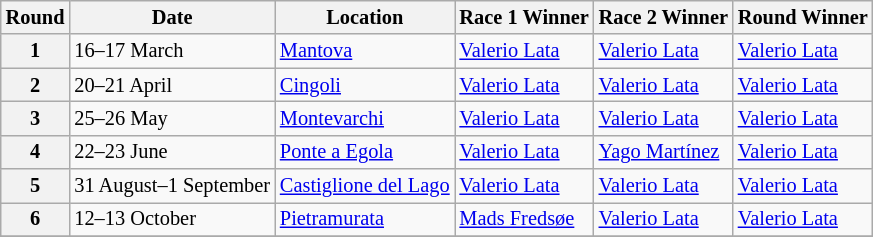<table class="wikitable" style="font-size: 85%;">
<tr>
<th>Round</th>
<th>Date</th>
<th>Location</th>
<th>Race 1 Winner</th>
<th>Race 2 Winner</th>
<th>Round Winner</th>
</tr>
<tr>
<th>1</th>
<td>16–17 March</td>
<td> <a href='#'>Mantova</a></td>
<td> <a href='#'>Valerio Lata</a></td>
<td> <a href='#'>Valerio Lata</a></td>
<td> <a href='#'>Valerio Lata</a></td>
</tr>
<tr>
<th>2</th>
<td>20–21 April</td>
<td> <a href='#'>Cingoli</a></td>
<td> <a href='#'>Valerio Lata</a></td>
<td> <a href='#'>Valerio Lata</a></td>
<td> <a href='#'>Valerio Lata</a></td>
</tr>
<tr>
<th>3</th>
<td>25–26 May</td>
<td> <a href='#'>Montevarchi</a></td>
<td> <a href='#'>Valerio Lata</a></td>
<td> <a href='#'>Valerio Lata</a></td>
<td> <a href='#'>Valerio Lata</a></td>
</tr>
<tr>
<th>4</th>
<td>22–23 June</td>
<td> <a href='#'>Ponte a Egola</a></td>
<td> <a href='#'>Valerio Lata</a></td>
<td> <a href='#'>Yago Martínez</a></td>
<td> <a href='#'>Valerio Lata</a></td>
</tr>
<tr>
<th>5</th>
<td>31 August–1 September</td>
<td> <a href='#'>Castiglione del Lago</a></td>
<td> <a href='#'>Valerio Lata</a></td>
<td> <a href='#'>Valerio Lata</a></td>
<td> <a href='#'>Valerio Lata</a></td>
</tr>
<tr>
<th>6</th>
<td>12–13 October</td>
<td> <a href='#'>Pietramurata</a></td>
<td> <a href='#'>Mads Fredsøe</a></td>
<td> <a href='#'>Valerio Lata</a></td>
<td> <a href='#'>Valerio Lata</a></td>
</tr>
<tr>
</tr>
</table>
